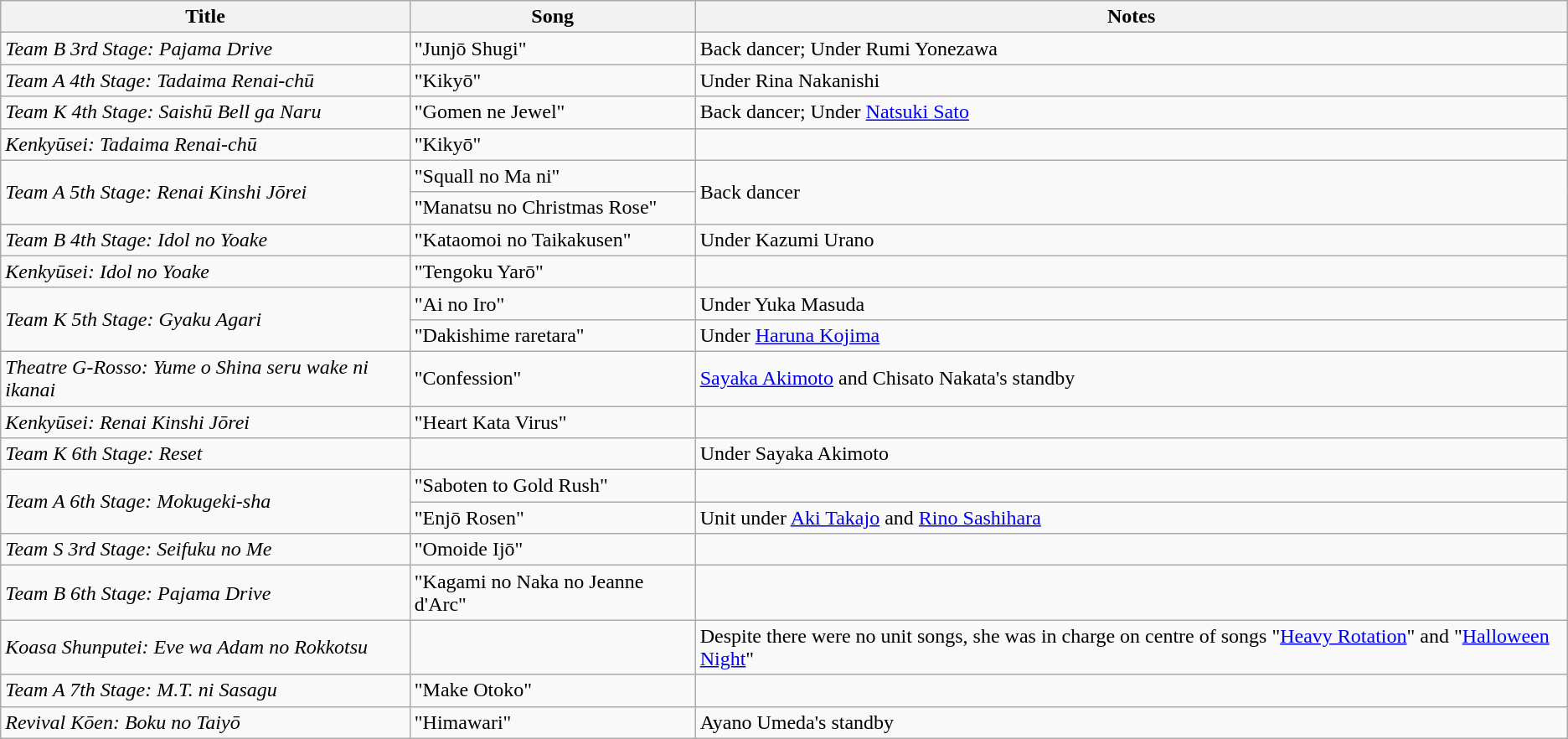<table class="wikitable">
<tr>
<th>Title</th>
<th>Song</th>
<th>Notes</th>
</tr>
<tr>
<td><em>Team B 3rd Stage: Pajama Drive</em></td>
<td>"Junjō Shugi"</td>
<td>Back dancer; Under Rumi Yonezawa</td>
</tr>
<tr>
<td><em>Team A 4th Stage: Tadaima Renai-chū</em></td>
<td>"Kikyō"</td>
<td>Under Rina Nakanishi</td>
</tr>
<tr>
<td><em>Team K 4th Stage: Saishū Bell ga Naru</em></td>
<td>"Gomen ne Jewel"</td>
<td>Back dancer; Under <a href='#'>Natsuki Sato</a></td>
</tr>
<tr>
<td><em>Kenkyūsei: Tadaima Renai-chū</em></td>
<td>"Kikyō"</td>
<td></td>
</tr>
<tr>
<td rowspan="2"><em>Team A 5th Stage: Renai Kinshi Jōrei</em></td>
<td>"Squall no Ma ni"</td>
<td rowspan="2">Back dancer</td>
</tr>
<tr>
<td>"Manatsu no Christmas Rose"</td>
</tr>
<tr>
<td rowspan="2"><em>Team B 4th Stage: Idol no Yoake</em></td>
<td>"Kataomoi no Taikakusen"</td>
<td rowspan="2">Under Kazumi Urano</td>
</tr>
<tr>
<td rowspan="2">"Tengoku Yarō"</td>
</tr>
<tr>
<td><em>Kenkyūsei: Idol no Yoake</em></td>
<td></td>
</tr>
<tr>
<td rowspan="2"><em>Team K 5th Stage: Gyaku Agari</em></td>
<td>"Ai no Iro"</td>
<td>Under Yuka Masuda</td>
</tr>
<tr>
<td>"Dakishime raretara"</td>
<td>Under <a href='#'>Haruna Kojima</a></td>
</tr>
<tr>
<td><em>Theatre G-Rosso: Yume o Shina seru wake ni ikanai</em></td>
<td>"Confession"</td>
<td><a href='#'>Sayaka Akimoto</a> and Chisato Nakata's standby</td>
</tr>
<tr>
<td><em>Kenkyūsei: Renai Kinshi Jōrei</em></td>
<td>"Heart Kata Virus"</td>
<td></td>
</tr>
<tr>
<td><em>Team K 6th Stage: Reset</em></td>
<td></td>
<td>Under Sayaka Akimoto</td>
</tr>
<tr>
<td rowspan="2"><em>Team A 6th Stage: Mokugeki-sha</em></td>
<td>"Saboten to Gold Rush"</td>
<td></td>
</tr>
<tr>
<td>"Enjō Rosen"</td>
<td>Unit under <a href='#'>Aki Takajo</a> and <a href='#'>Rino Sashihara</a></td>
</tr>
<tr>
<td><em>Team S 3rd Stage: Seifuku no Me</em></td>
<td>"Omoide Ijō"</td>
<td></td>
</tr>
<tr>
<td><em>Team B 6th Stage: Pajama Drive</em></td>
<td>"Kagami no Naka no Jeanne d'Arc"</td>
<td></td>
</tr>
<tr>
<td><em>Koasa Shunputei: Eve wa Adam no Rokkotsu</em></td>
<td></td>
<td>Despite there were no unit songs, she was in charge on centre of songs "<a href='#'>Heavy Rotation</a>" and "<a href='#'>Halloween Night</a>"</td>
</tr>
<tr>
<td><em>Team A 7th Stage: M.T. ni Sasagu</em></td>
<td>"Make Otoko"</td>
<td></td>
</tr>
<tr>
<td><em>Revival Kōen: Boku no Taiyō</em></td>
<td>"Himawari"</td>
<td>Ayano Umeda's standby</td>
</tr>
</table>
